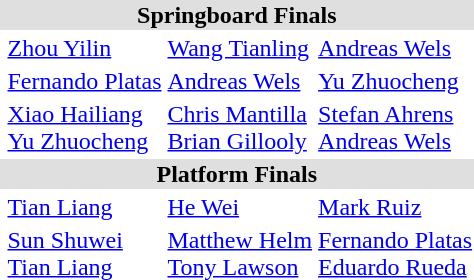<table>
<tr bgcolor="DFDFDF">
<td colspan="4" align="center"><strong>Springboard Finals</strong></td>
</tr>
<tr>
<th scope=row style="text-align:left"></th>
<td><a href='#'>Zhou Yilin</a><br><small></small></td>
<td><a href='#'>Wang Tianling</a><br><small></small></td>
<td><a href='#'>Andreas Wels</a><br><small></small></td>
</tr>
<tr>
<th scope=row style="text-align:left"></th>
<td><a href='#'>Fernando Platas</a><br><small></small></td>
<td><a href='#'>Andreas Wels</a><br><small></small></td>
<td><a href='#'>Yu Zhuocheng</a><br><small></small></td>
</tr>
<tr>
<th scope=row style="text-align:left"></th>
<td><a href='#'>Xiao Hailiang</a><br><a href='#'>Yu Zhuocheng</a><br><small></small></td>
<td><a href='#'>Chris Mantilla</a><br><a href='#'>Brian Gillooly</a><br><small></small></td>
<td><a href='#'>Stefan Ahrens</a><br><a href='#'>Andreas Wels</a><br><small></small></td>
</tr>
<tr bgcolor="DFDFDF">
<td colspan="4" align="center"><strong>Platform Finals</strong></td>
</tr>
<tr>
<th scope=row style="text-align:left"></th>
<td><a href='#'>Tian Liang</a><br><small></small></td>
<td><a href='#'>He Wei</a><br><small></small></td>
<td><a href='#'>Mark Ruiz</a><br><small></small></td>
</tr>
<tr>
<th scope=row style="text-align:left"></th>
<td><a href='#'>Sun Shuwei</a><br><a href='#'>Tian Liang</a><br><small></small></td>
<td><a href='#'>Matthew Helm</a><br><a href='#'>Tony Lawson</a><br><small></small></td>
<td><a href='#'>Fernando Platas</a><br><a href='#'>Eduardo Rueda</a><br><small></small></td>
</tr>
</table>
